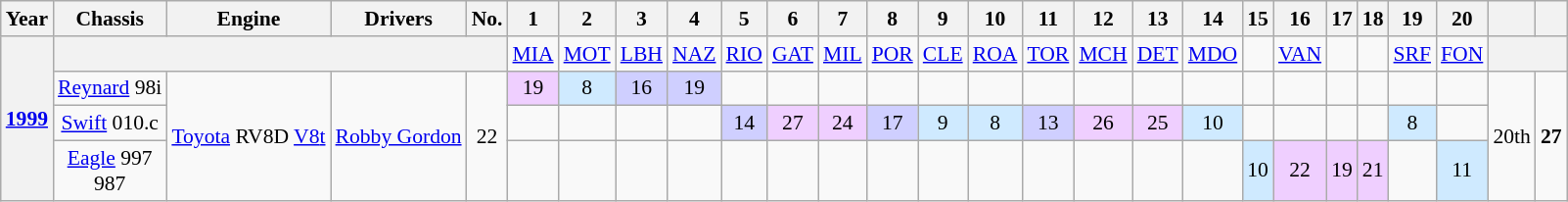<table class="wikitable" style="text-align:center; font-size:90%">
<tr>
<th>Year</th>
<th>Chassis</th>
<th>Engine</th>
<th>Drivers</th>
<th>No.</th>
<th>1</th>
<th>2</th>
<th>3</th>
<th>4</th>
<th>5</th>
<th>6</th>
<th>7</th>
<th>8</th>
<th>9</th>
<th>10</th>
<th>11</th>
<th>12</th>
<th>13</th>
<th>14</th>
<th>15</th>
<th>16</th>
<th>17</th>
<th>18</th>
<th>19</th>
<th>20</th>
<th></th>
<th></th>
</tr>
<tr>
<th rowspan=4><a href='#'>1999</a></th>
<th colspan=4></th>
<td><a href='#'>MIA</a></td>
<td><a href='#'>MOT</a></td>
<td><a href='#'>LBH</a></td>
<td><a href='#'>NAZ</a></td>
<td><a href='#'>RIO</a></td>
<td><a href='#'>GAT</a></td>
<td><a href='#'>MIL</a></td>
<td><a href='#'>POR</a></td>
<td><a href='#'>CLE</a></td>
<td><a href='#'>ROA</a></td>
<td><a href='#'>TOR</a></td>
<td><a href='#'>MCH</a></td>
<td><a href='#'>DET</a></td>
<td><a href='#'>MDO</a></td>
<td></td>
<td><a href='#'>VAN</a></td>
<td></td>
<td></td>
<td><a href='#'>SRF</a></td>
<td><a href='#'>FON</a></td>
<th colspan=2></th>
</tr>
<tr>
<td><a href='#'>Reynard</a> 98i</td>
<td rowspan=3><a href='#'>Toyota</a> RV8D <a href='#'>V8</a><a href='#'>t</a></td>
<td align=left rowspan=3> <a href='#'>Robby Gordon</a></td>
<td rowspan=3>22</td>
<td style="background:#EFCFFF;">19</td>
<td style="background:#CFEAFF;">8</td>
<td style="background:#CFCFFF;">16</td>
<td style="background:#CFCFFF;">19</td>
<td></td>
<td></td>
<td></td>
<td></td>
<td></td>
<td></td>
<td></td>
<td></td>
<td></td>
<td></td>
<td></td>
<td></td>
<td></td>
<td></td>
<td></td>
<td></td>
<td rowspan=3>20th</td>
<td rowspan=3><strong>27</strong></td>
</tr>
<tr>
<td><a href='#'>Swift</a> 010.c</td>
<td></td>
<td></td>
<td></td>
<td></td>
<td style="background:#CFCFFF;">14</td>
<td style="background:#EFCFFF;">27</td>
<td style="background:#EFCFFF;">24</td>
<td style="background:#CFCFFF;">17</td>
<td style="background:#CFEAFF;">9</td>
<td style="background:#CFEAFF;">8</td>
<td style="background:#CFCFFF;">13</td>
<td style="background:#EFCFFF;">26</td>
<td style="background:#EFCFFF;">25</td>
<td style="background:#CFEAFF;">10</td>
<td></td>
<td></td>
<td></td>
<td></td>
<td style="background:#CFEAFF;">8</td>
<td></td>
</tr>
<tr>
<td><a href='#'>Eagle</a> 997 <br> 987</td>
<td></td>
<td></td>
<td></td>
<td></td>
<td></td>
<td></td>
<td></td>
<td></td>
<td></td>
<td></td>
<td></td>
<td></td>
<td></td>
<td></td>
<td style="background:#CFEAFF;">10</td>
<td style="background:#EFCFFF;">22</td>
<td style="background:#EFCFFF;">19</td>
<td style="background:#EFCFFF;">21</td>
<td></td>
<td style="background:#CFEAFF;">11</td>
</tr>
</table>
